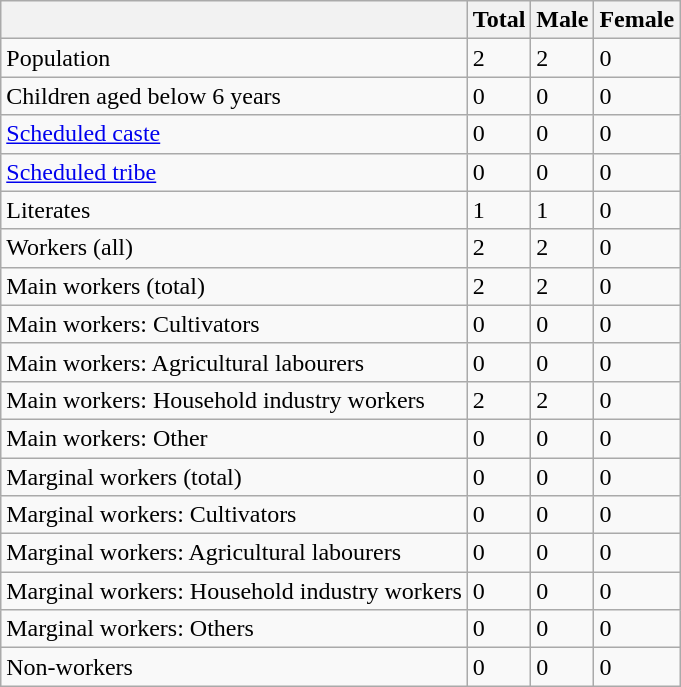<table class="wikitable sortable">
<tr>
<th></th>
<th>Total</th>
<th>Male</th>
<th>Female</th>
</tr>
<tr>
<td>Population</td>
<td>2</td>
<td>2</td>
<td>0</td>
</tr>
<tr>
<td>Children aged below 6 years</td>
<td>0</td>
<td>0</td>
<td>0</td>
</tr>
<tr>
<td><a href='#'>Scheduled caste</a></td>
<td>0</td>
<td>0</td>
<td>0</td>
</tr>
<tr>
<td><a href='#'>Scheduled tribe</a></td>
<td>0</td>
<td>0</td>
<td>0</td>
</tr>
<tr>
<td>Literates</td>
<td>1</td>
<td>1</td>
<td>0</td>
</tr>
<tr>
<td>Workers (all)</td>
<td>2</td>
<td>2</td>
<td>0</td>
</tr>
<tr>
<td>Main workers (total)</td>
<td>2</td>
<td>2</td>
<td>0</td>
</tr>
<tr>
<td>Main workers: Cultivators</td>
<td>0</td>
<td>0</td>
<td>0</td>
</tr>
<tr>
<td>Main workers: Agricultural labourers</td>
<td>0</td>
<td>0</td>
<td>0</td>
</tr>
<tr>
<td>Main workers: Household industry workers</td>
<td>2</td>
<td>2</td>
<td>0</td>
</tr>
<tr>
<td>Main workers: Other</td>
<td>0</td>
<td>0</td>
<td>0</td>
</tr>
<tr>
<td>Marginal workers (total)</td>
<td>0</td>
<td>0</td>
<td>0</td>
</tr>
<tr>
<td>Marginal workers: Cultivators</td>
<td>0</td>
<td>0</td>
<td>0</td>
</tr>
<tr>
<td>Marginal workers: Agricultural labourers</td>
<td>0</td>
<td>0</td>
<td>0</td>
</tr>
<tr>
<td>Marginal workers: Household industry workers</td>
<td>0</td>
<td>0</td>
<td>0</td>
</tr>
<tr>
<td>Marginal workers: Others</td>
<td>0</td>
<td>0</td>
<td>0</td>
</tr>
<tr>
<td>Non-workers</td>
<td>0</td>
<td>0</td>
<td>0</td>
</tr>
</table>
